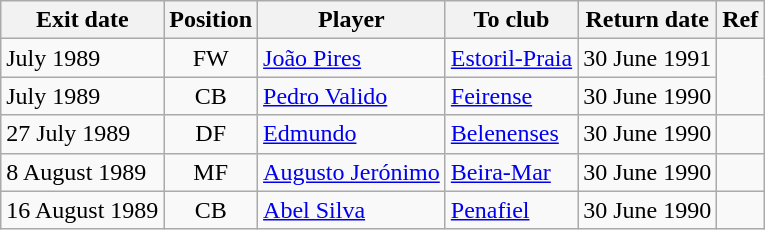<table class="wikitable">
<tr>
<th>Exit date</th>
<th>Position</th>
<th>Player</th>
<th>To club</th>
<th>Return date</th>
<th>Ref</th>
</tr>
<tr>
<td>July 1989</td>
<td style="text-align:center;">FW</td>
<td style="text-align:left;"><a href='#'>João Pires</a></td>
<td style="text-align:left;"><a href='#'>Estoril-Praia</a></td>
<td>30 June 1991</td>
</tr>
<tr>
<td>July 1989</td>
<td style="text-align:center;">CB</td>
<td style="text-align:left;"><a href='#'>Pedro Valido</a></td>
<td style="text-align:left;"><a href='#'>Feirense</a></td>
<td>30 June 1990</td>
</tr>
<tr>
<td>27 July 1989</td>
<td style="text-align:center;">DF</td>
<td style="text-align:left;"><a href='#'>Edmundo</a></td>
<td style="text-align:left;"><a href='#'>Belenenses</a></td>
<td>30 June 1990</td>
<td></td>
</tr>
<tr>
<td>8 August 1989</td>
<td style="text-align:center;">MF</td>
<td style="text-align:left;"><a href='#'>Augusto Jerónimo</a></td>
<td style="text-align:left;"><a href='#'>Beira-Mar</a></td>
<td>30 June 1990</td>
<td></td>
</tr>
<tr>
<td>16 August 1989</td>
<td style="text-align:center;">CB</td>
<td style="text-align:left;"><a href='#'>Abel Silva</a></td>
<td style="text-align:left;"><a href='#'>Penafiel</a></td>
<td>30 June 1990</td>
<td></td>
</tr>
</table>
